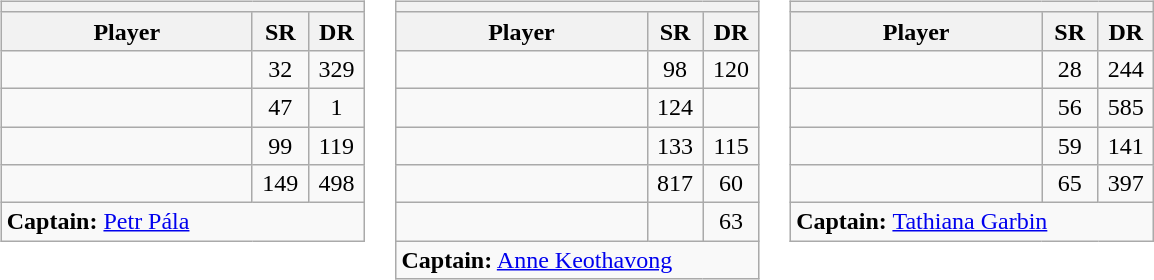<table>
<tr valign=top>
<td><br><table class="wikitable sortable nowrap">
<tr>
<th colspan=3></th>
</tr>
<tr>
<th width=160>Player</th>
<th width=30>SR</th>
<th width=30>DR</th>
</tr>
<tr>
<td></td>
<td align=center>32</td>
<td align=center>329</td>
</tr>
<tr>
<td></td>
<td align=center>47</td>
<td align=center>1</td>
</tr>
<tr>
<td></td>
<td align=center>99</td>
<td align=center>119</td>
</tr>
<tr>
<td></td>
<td align=center>149</td>
<td align=center>498</td>
</tr>
<tr class="sortbottom">
<td colspan=3><strong>Captain:</strong> <a href='#'>Petr Pála</a></td>
</tr>
</table>
</td>
<td><br><table class="wikitable sortable nowrap">
<tr>
<th colspan=3></th>
</tr>
<tr>
<th width=160>Player</th>
<th width=30>SR</th>
<th width=30>DR</th>
</tr>
<tr>
<td></td>
<td align=center>98</td>
<td align=center>120</td>
</tr>
<tr>
<td></td>
<td align=center>124</td>
<td align=center></td>
</tr>
<tr>
<td></td>
<td align=center>133</td>
<td align=center>115</td>
</tr>
<tr>
<td></td>
<td align=center>817</td>
<td align=center>60</td>
</tr>
<tr>
<td></td>
<td align=center></td>
<td align=center>63</td>
</tr>
<tr class="sortbottom">
<td colspan=3><strong>Captain:</strong> <a href='#'>Anne Keothavong</a></td>
</tr>
</table>
</td>
<td><br><table class="wikitable sortable nowrap">
<tr>
<th colspan=3></th>
</tr>
<tr>
<th width=160>Player</th>
<th width=30>SR</th>
<th width=30>DR</th>
</tr>
<tr>
<td></td>
<td align=center>28</td>
<td align=center>244</td>
</tr>
<tr>
<td></td>
<td align=center>56</td>
<td align=center>585</td>
</tr>
<tr>
<td></td>
<td align=center>59</td>
<td align=center>141</td>
</tr>
<tr>
<td></td>
<td align=center>65</td>
<td align=center>397</td>
</tr>
<tr class="sortbottom">
<td colspan=3><strong>Captain:</strong> <a href='#'>Tathiana Garbin</a></td>
</tr>
</table>
</td>
</tr>
</table>
